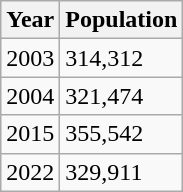<table class="wikitable">
<tr>
<th>Year</th>
<th>Population</th>
</tr>
<tr>
<td>2003</td>
<td>314,312</td>
</tr>
<tr>
<td>2004</td>
<td>321,474</td>
</tr>
<tr>
<td>2015</td>
<td>355,542</td>
</tr>
<tr>
<td>2022</td>
<td>329,911</td>
</tr>
</table>
